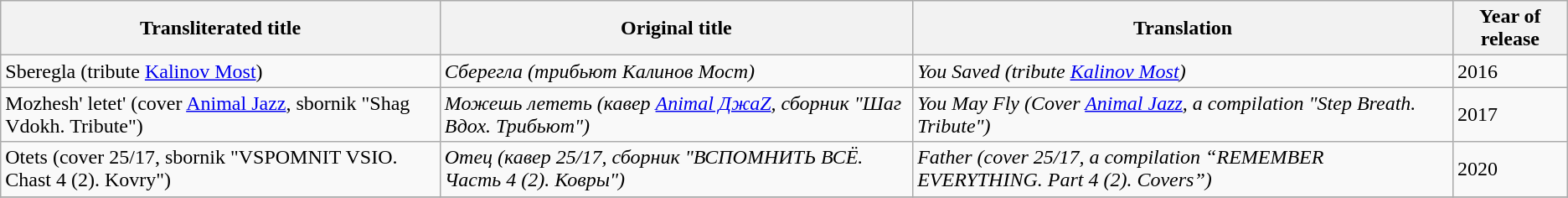<table class="wikitable">
<tr>
<th>Transliterated title</th>
<th>Original title</th>
<th>Translation</th>
<th>Year of release</th>
</tr>
<tr>
<td>Sberegla (tribute <a href='#'>Kalinov Most</a>)</td>
<td><em>Сберегла (трибьют Калинов Мост)</em></td>
<td><em>You Saved (tribute <a href='#'>Kalinov Most</a>)</em></td>
<td>2016</td>
</tr>
<tr>
<td>Mozhesh' letet' (cover <a href='#'>Animal Jazz</a>, sbornik "Shag Vdokh. Tribute")</td>
<td><em>Можешь лететь (кавер <a href='#'>Animal ДжаZ</a>, сборник "Шаг Вдох. Трибьют")</em></td>
<td><em>You May Fly (Cover <a href='#'>Animal Jazz</a>, a compilation "Step Breath. Tribute")</em></td>
<td>2017</td>
</tr>
<tr>
<td>Otets (cover 25/17, sbornik "VSPOMNIT VSIO. Chast 4 (2). Kovry")</td>
<td><em>Отец (кавер 25/17, сборник "ВСПОМНИТЬ ВСЁ. Часть 4 (2). Ковры")</em></td>
<td><em>Father (cover 25/17, a compilation “REMEMBER EVERYTHING. Part 4 (2). Covers”)</em></td>
<td>2020</td>
</tr>
<tr>
</tr>
</table>
